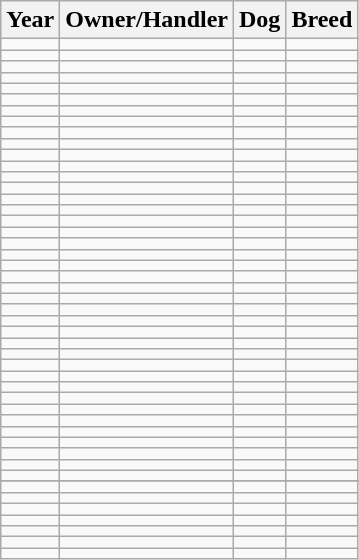<table class="wikitable">
<tr>
<th>Year</th>
<th>Owner/Handler</th>
<th>Dog</th>
<th>Breed</th>
</tr>
<tr>
<td></td>
<td></td>
<td></td>
<td></td>
</tr>
<tr>
<td></td>
<td></td>
<td></td>
<td></td>
</tr>
<tr>
<td></td>
<td></td>
<td></td>
<td></td>
</tr>
<tr>
<td></td>
<td></td>
<td></td>
<td></td>
</tr>
<tr>
<td></td>
<td></td>
<td></td>
<td></td>
</tr>
<tr>
<td></td>
<td></td>
<td></td>
<td></td>
</tr>
<tr>
<td></td>
<td></td>
<td></td>
<td></td>
</tr>
<tr>
<td></td>
<td></td>
<td></td>
<td></td>
</tr>
<tr>
<td></td>
<td></td>
<td></td>
<td></td>
</tr>
<tr>
<td></td>
<td></td>
<td></td>
<td></td>
</tr>
<tr>
<td></td>
<td></td>
<td></td>
<td></td>
</tr>
<tr>
<td></td>
<td></td>
<td></td>
<td></td>
</tr>
<tr>
<td></td>
<td></td>
<td></td>
<td></td>
</tr>
<tr>
<td></td>
<td></td>
<td></td>
<td></td>
</tr>
<tr>
<td></td>
<td></td>
<td></td>
<td></td>
</tr>
<tr>
<td></td>
<td></td>
<td></td>
<td></td>
</tr>
<tr>
<td></td>
<td></td>
<td></td>
<td></td>
</tr>
<tr>
<td></td>
<td></td>
<td></td>
<td></td>
</tr>
<tr>
<td></td>
<td></td>
<td></td>
<td></td>
</tr>
<tr>
<td></td>
<td></td>
<td></td>
<td></td>
</tr>
<tr>
<td></td>
<td></td>
<td></td>
<td></td>
</tr>
<tr>
<td></td>
<td></td>
<td></td>
<td></td>
</tr>
<tr>
<td></td>
<td></td>
<td></td>
<td></td>
</tr>
<tr>
<td></td>
<td></td>
<td></td>
<td></td>
</tr>
<tr>
<td></td>
<td></td>
<td></td>
<td></td>
</tr>
<tr>
<td></td>
<td></td>
<td></td>
<td></td>
</tr>
<tr>
<td></td>
<td></td>
<td></td>
<td></td>
</tr>
<tr>
<td></td>
<td></td>
<td></td>
<td></td>
</tr>
<tr>
<td></td>
<td></td>
<td></td>
<td></td>
</tr>
<tr>
<td></td>
<td></td>
<td></td>
<td></td>
</tr>
<tr>
<td></td>
<td></td>
<td></td>
<td></td>
</tr>
<tr>
<td></td>
<td></td>
<td></td>
<td></td>
</tr>
<tr>
<td></td>
<td></td>
<td></td>
<td></td>
</tr>
<tr>
<td></td>
<td></td>
<td></td>
<td></td>
</tr>
<tr>
<td></td>
<td></td>
<td></td>
<td></td>
</tr>
<tr>
<td></td>
<td></td>
<td></td>
<td></td>
</tr>
<tr>
<td></td>
<td></td>
<td></td>
<td></td>
</tr>
<tr>
<td></td>
<td></td>
<td></td>
<td></td>
</tr>
<tr>
<td></td>
<td></td>
<td></td>
<td></td>
</tr>
<tr>
<td></td>
<td></td>
<td></td>
<td></td>
</tr>
<tr>
</tr>
<tr>
<td></td>
<td></td>
<td></td>
<td></td>
</tr>
<tr>
<td></td>
<td></td>
<td></td>
<td></td>
</tr>
<tr>
<td></td>
<td></td>
<td></td>
<td></td>
</tr>
<tr>
<td></td>
<td></td>
<td></td>
<td></td>
</tr>
<tr>
<td></td>
<td></td>
<td></td>
<td></td>
</tr>
<tr>
<td></td>
<td></td>
<td></td>
<td></td>
</tr>
<tr>
<td></td>
<td></td>
<td></td>
<td></td>
</tr>
</table>
